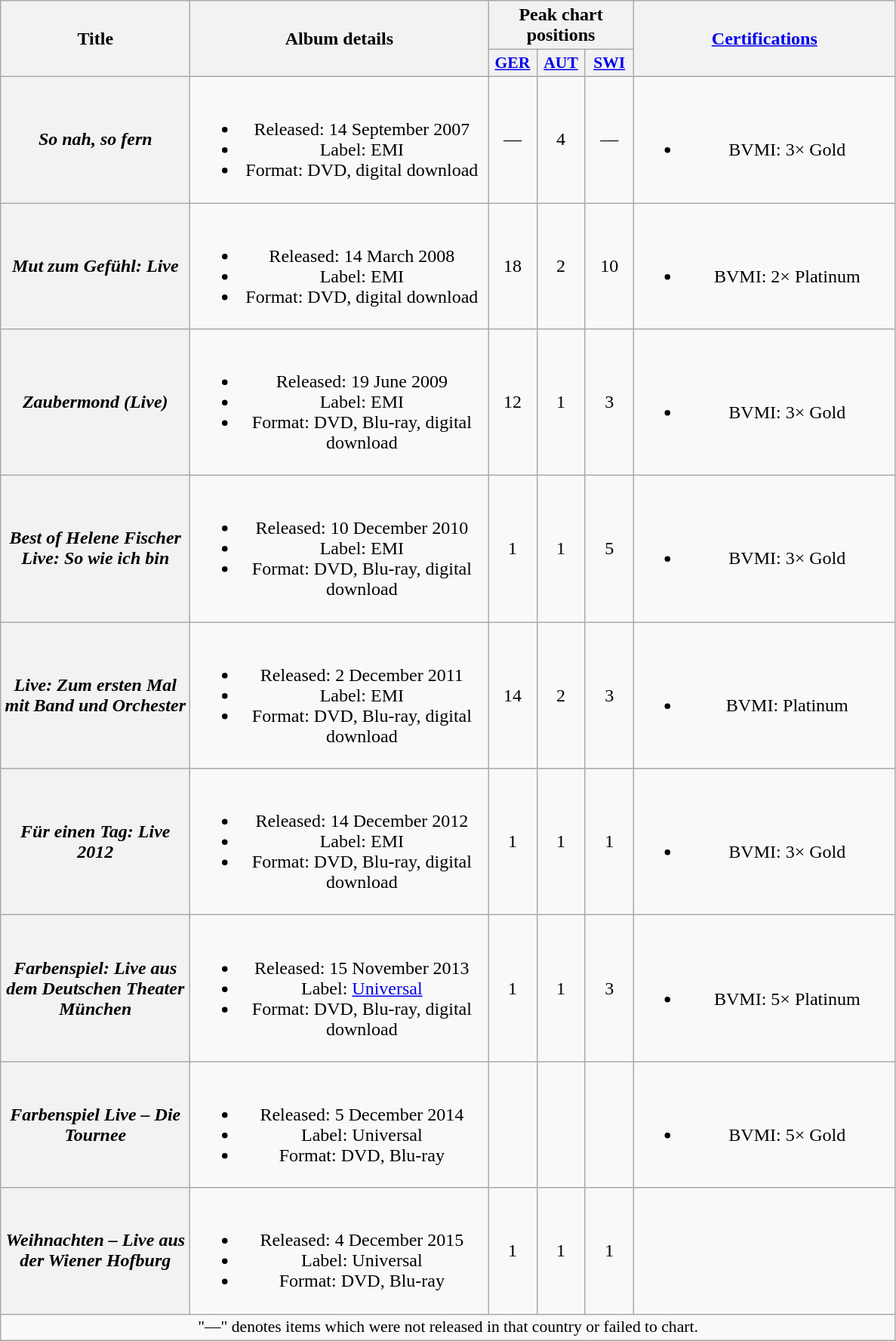<table class="wikitable plainrowheaders" style="text-align:center;">
<tr>
<th scope="col" rowspan="2" style="width:10em;">Title</th>
<th scope="col" rowspan="2" style="width:16em;">Album details</th>
<th scope="col" colspan="3">Peak chart positions</th>
<th scope="col" rowspan="2" style="width:14em;"><a href='#'>Certifications</a></th>
</tr>
<tr>
<th scope="col" style="width:2.5em;font-size:90%;"><a href='#'>GER</a><br></th>
<th scope="col" style="width:2.5em;font-size:90%;"><a href='#'>AUT</a><br></th>
<th scope="col" style="width:2.5em;font-size:90%;"><a href='#'>SWI</a><br></th>
</tr>
<tr>
<th scope="row"><em>So nah, so fern</em></th>
<td><br><ul><li>Released: 14 September 2007</li><li>Label: EMI</li><li>Format: DVD, digital download</li></ul></td>
<td>—</td>
<td>4</td>
<td>—</td>
<td><br><ul><li>BVMI: 3× Gold</li></ul></td>
</tr>
<tr>
<th scope="row"><em>Mut zum Gefühl: Live</em></th>
<td><br><ul><li>Released: 14 March 2008</li><li>Label: EMI</li><li>Format: DVD, digital download</li></ul></td>
<td>18</td>
<td>2</td>
<td>10</td>
<td><br><ul><li>BVMI: 2× Platinum</li></ul></td>
</tr>
<tr>
<th scope="row"><em>Zaubermond (Live)</em></th>
<td><br><ul><li>Released: 19 June 2009</li><li>Label: EMI</li><li>Format: DVD, Blu-ray, digital download</li></ul></td>
<td>12</td>
<td>1</td>
<td>3</td>
<td><br><ul><li>BVMI: 3× Gold</li></ul></td>
</tr>
<tr>
<th scope="row"><em>Best of Helene Fischer Live: So wie ich bin</em></th>
<td><br><ul><li>Released: 10 December 2010</li><li>Label: EMI</li><li>Format: DVD, Blu-ray, digital download</li></ul></td>
<td>1</td>
<td>1</td>
<td>5</td>
<td><br><ul><li>BVMI: 3× Gold</li></ul></td>
</tr>
<tr>
<th scope="row"><em>Live: Zum ersten Mal mit Band und Orchester</em></th>
<td><br><ul><li>Released: 2 December 2011</li><li>Label: EMI</li><li>Format: DVD, Blu-ray, digital download</li></ul></td>
<td>14</td>
<td>2</td>
<td>3</td>
<td><br><ul><li>BVMI: Platinum</li></ul></td>
</tr>
<tr>
<th scope="row"><em>Für einen Tag: Live 2012</em></th>
<td><br><ul><li>Released: 14 December 2012</li><li>Label: EMI</li><li>Format: DVD, Blu-ray, digital download</li></ul></td>
<td>1</td>
<td>1</td>
<td>1</td>
<td><br><ul><li>BVMI: 3× Gold</li></ul></td>
</tr>
<tr>
<th scope="row"><em>Farbenspiel: Live aus dem Deutschen Theater München</em></th>
<td><br><ul><li>Released: 15 November 2013</li><li>Label: <a href='#'>Universal</a></li><li>Format: DVD, Blu-ray, digital download</li></ul></td>
<td>1</td>
<td>1</td>
<td>3</td>
<td><br><ul><li>BVMI: 5× Platinum</li></ul></td>
</tr>
<tr>
<th scope="row"><em>Farbenspiel Live – Die Tournee</em></th>
<td><br><ul><li>Released: 5 December 2014</li><li>Label: Universal</li><li>Format: DVD, Blu-ray</li></ul></td>
<td></td>
<td></td>
<td></td>
<td><br><ul><li>BVMI: 5× Gold</li></ul></td>
</tr>
<tr>
<th scope="row"><em>Weihnachten – Live aus der Wiener Hofburg</em></th>
<td><br><ul><li>Released: 4 December 2015</li><li>Label: Universal</li><li>Format: DVD, Blu-ray</li></ul></td>
<td>1</td>
<td>1</td>
<td>1</td>
<td></td>
</tr>
<tr>
<td colspan="7" align="center" style="font-size:90%;">"—" denotes items which were not released in that country or failed to chart.</td>
</tr>
</table>
